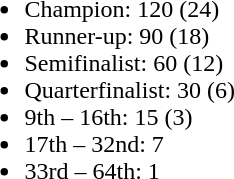<table style="float:left; margin-right:1em">
<tr>
<td><br><ul><li>Champion: 120 (24)</li><li>Runner-up: 90 (18)</li><li>Semifinalist: 60 (12)</li><li>Quarterfinalist: 30 (6)</li><li>9th – 16th: 15 (3)</li><li>17th – 32nd: 7</li><li>33rd – 64th: 1</li></ul></td>
</tr>
</table>
